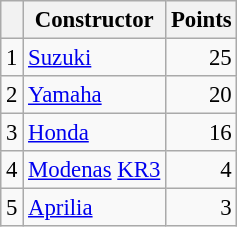<table class="wikitable" style="font-size: 95%;">
<tr>
<th></th>
<th>Constructor</th>
<th>Points</th>
</tr>
<tr>
<td align=center>1</td>
<td> <a href='#'>Suzuki</a></td>
<td align=right>25</td>
</tr>
<tr>
<td align=center>2</td>
<td> <a href='#'>Yamaha</a></td>
<td align=right>20</td>
</tr>
<tr>
<td align=center>3</td>
<td> <a href='#'>Honda</a></td>
<td align=right>16</td>
</tr>
<tr>
<td align=center>4</td>
<td> <a href='#'>Modenas</a> <a href='#'>KR3</a></td>
<td align=right>4</td>
</tr>
<tr>
<td align=center>5</td>
<td> <a href='#'>Aprilia</a></td>
<td align=right>3</td>
</tr>
</table>
